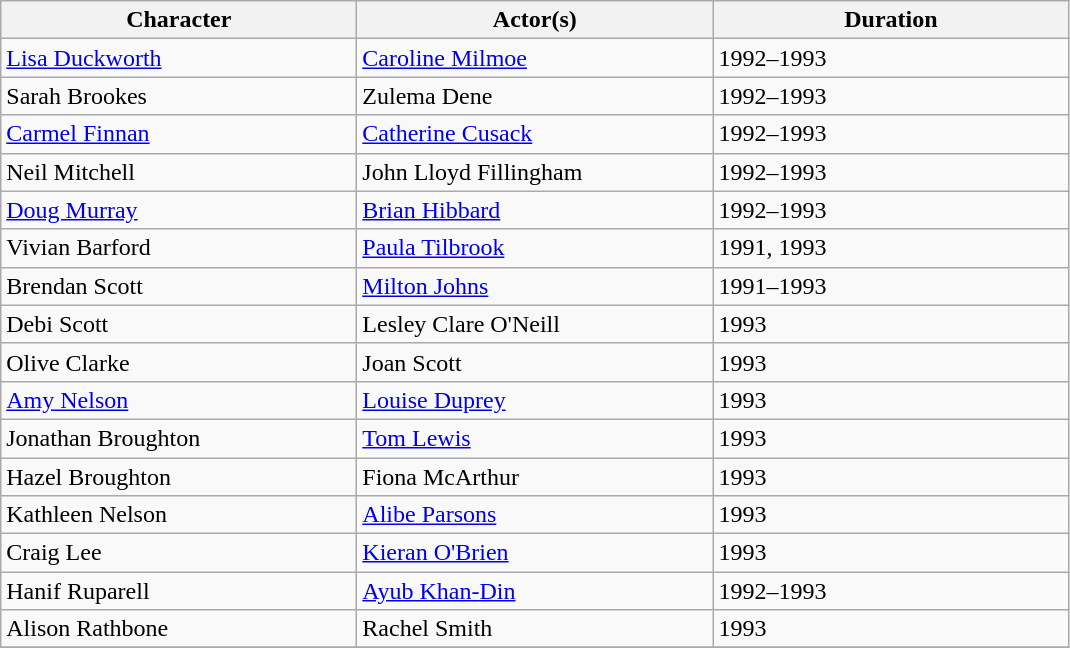<table class="wikitable">
<tr>
<th scope="col" style="width:230px;">Character</th>
<th scope="col" style="width:230px;">Actor(s)</th>
<th scope="col" style="width:230px;">Duration</th>
</tr>
<tr>
<td><a href='#'>Lisa Duckworth</a></td>
<td><a href='#'>Caroline Milmoe</a></td>
<td>1992–1993</td>
</tr>
<tr>
<td>Sarah Brookes</td>
<td>Zulema Dene</td>
<td>1992–1993</td>
</tr>
<tr>
<td><a href='#'>Carmel Finnan</a></td>
<td><a href='#'>Catherine Cusack</a></td>
<td>1992–1993</td>
</tr>
<tr>
<td>Neil Mitchell</td>
<td>John Lloyd Fillingham</td>
<td>1992–1993</td>
</tr>
<tr>
<td><a href='#'>Doug Murray</a></td>
<td><a href='#'>Brian Hibbard</a></td>
<td>1992–1993</td>
</tr>
<tr>
<td>Vivian Barford</td>
<td><a href='#'>Paula Tilbrook</a></td>
<td>1991, 1993</td>
</tr>
<tr>
<td>Brendan Scott</td>
<td><a href='#'>Milton Johns</a></td>
<td>1991–1993</td>
</tr>
<tr>
<td>Debi Scott</td>
<td>Lesley Clare O'Neill</td>
<td>1993</td>
</tr>
<tr>
<td>Olive Clarke</td>
<td>Joan Scott</td>
<td>1993</td>
</tr>
<tr>
<td><a href='#'>Amy Nelson</a></td>
<td><a href='#'>Louise Duprey</a></td>
<td>1993</td>
</tr>
<tr>
<td>Jonathan Broughton</td>
<td><a href='#'>Tom Lewis</a></td>
<td>1993</td>
</tr>
<tr>
<td>Hazel Broughton</td>
<td>Fiona McArthur</td>
<td>1993</td>
</tr>
<tr>
<td>Kathleen Nelson</td>
<td><a href='#'>Alibe Parsons</a></td>
<td>1993</td>
</tr>
<tr>
<td>Craig Lee</td>
<td><a href='#'>Kieran O'Brien</a></td>
<td>1993</td>
</tr>
<tr>
<td>Hanif Ruparell</td>
<td><a href='#'>Ayub Khan-Din</a></td>
<td>1992–1993</td>
</tr>
<tr>
<td>Alison Rathbone</td>
<td>Rachel Smith</td>
<td>1993</td>
</tr>
<tr>
</tr>
</table>
